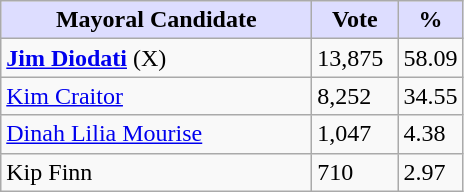<table class="wikitable">
<tr>
<th style="background:#ddf; width:200px;">Mayoral Candidate</th>
<th style="background:#ddf; width:50px;">Vote</th>
<th style="background:#ddf; width:30px;">%</th>
</tr>
<tr>
<td><strong><a href='#'>Jim Diodati</a></strong> (X)</td>
<td>13,875</td>
<td>58.09</td>
</tr>
<tr>
<td><a href='#'>Kim Craitor</a></td>
<td>8,252</td>
<td>34.55</td>
</tr>
<tr>
<td><a href='#'>Dinah Lilia Mourise</a></td>
<td>1,047</td>
<td>4.38</td>
</tr>
<tr>
<td>Kip Finn</td>
<td>710</td>
<td>2.97</td>
</tr>
</table>
